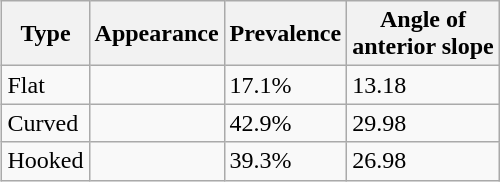<table class="wikitable" align="right">
<tr>
<th>Type</th>
<th>Appearance</th>
<th>Prevalence</th>
<th>Angle of<br>anterior slope</th>
</tr>
<tr>
<td>Flat</td>
<td></td>
<td>17.1%</td>
<td>13.18</td>
</tr>
<tr>
<td>Curved</td>
<td></td>
<td>42.9%</td>
<td>29.98</td>
</tr>
<tr>
<td>Hooked</td>
<td></td>
<td>39.3%</td>
<td>26.98</td>
</tr>
</table>
